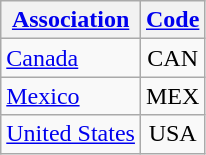<table class="wikitable sortable">
<tr>
<th><a href='#'>Association</a></th>
<th><a href='#'>Code</a></th>
</tr>
<tr>
<td> <a href='#'>Canada</a></td>
<td align="center">CAN</td>
</tr>
<tr>
<td> <a href='#'>Mexico</a></td>
<td align="center">MEX</td>
</tr>
<tr>
<td> <a href='#'>United States</a></td>
<td align="center">USA</td>
</tr>
</table>
